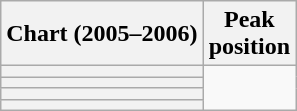<table class="wikitable sortable">
<tr>
<th>Chart (2005–2006)</th>
<th>Peak<br>position</th>
</tr>
<tr>
<th></th>
</tr>
<tr>
<th></th>
</tr>
<tr>
<th></th>
</tr>
<tr>
<th></th>
</tr>
</table>
